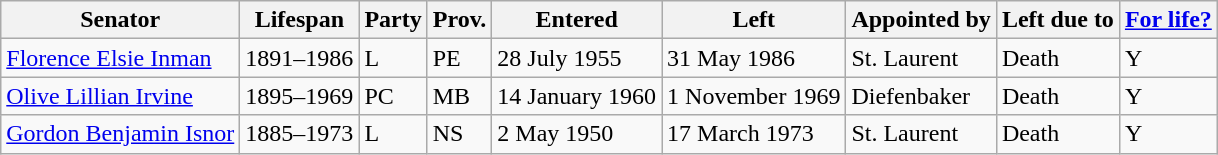<table class=wikitable>
<tr>
<th>Senator</th>
<th>Lifespan</th>
<th>Party</th>
<th>Prov.</th>
<th>Entered</th>
<th>Left</th>
<th>Appointed by</th>
<th>Left due to</th>
<th><a href='#'>For life?</a></th>
</tr>
<tr>
<td><a href='#'>Florence Elsie Inman</a></td>
<td>1891–1986</td>
<td>L</td>
<td>PE</td>
<td>28 July 1955</td>
<td>31 May 1986</td>
<td>St. Laurent</td>
<td>Death</td>
<td>Y</td>
</tr>
<tr>
<td><a href='#'>Olive Lillian Irvine</a></td>
<td>1895–1969</td>
<td>PC</td>
<td>MB</td>
<td>14 January 1960</td>
<td>1 November 1969</td>
<td>Diefenbaker</td>
<td>Death</td>
<td>Y</td>
</tr>
<tr>
<td><a href='#'>Gordon Benjamin Isnor</a></td>
<td>1885–1973</td>
<td>L</td>
<td>NS</td>
<td>2 May 1950</td>
<td>17 March 1973</td>
<td>St. Laurent</td>
<td>Death</td>
<td>Y</td>
</tr>
</table>
